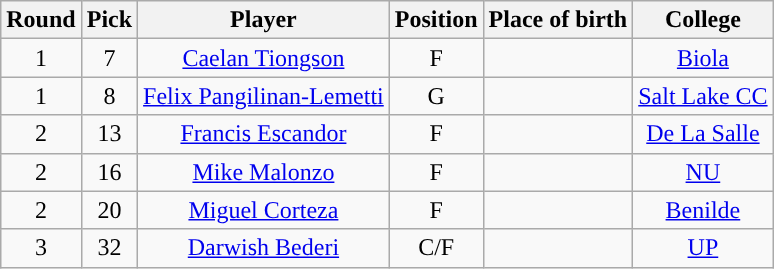<table class="wikitable sortable sortable" style="text-align:center">
<tr>
<th>Round</th>
<th>Pick</th>
<th>Player</th>
<th>Position</th>
<th>Place of birth</th>
<th>College</th>
</tr>
<tr>
<td>1</td>
<td>7</td>
<td><a href='#'>Caelan Tiongson</a></td>
<td>F</td>
<td></td>
<td><a href='#'>Biola</a></td>
</tr>
<tr>
<td>1</td>
<td>8</td>
<td><a href='#'>Felix Pangilinan-Lemetti</a></td>
<td>G</td>
<td></td>
<td><a href='#'>Salt Lake CC</a></td>
</tr>
<tr>
<td>2</td>
<td>13</td>
<td><a href='#'>Francis Escandor</a></td>
<td>F</td>
<td></td>
<td><a href='#'>De La Salle</a></td>
</tr>
<tr>
<td>2</td>
<td>16</td>
<td><a href='#'>Mike Malonzo</a></td>
<td>F</td>
<td></td>
<td><a href='#'>NU</a></td>
</tr>
<tr>
<td>2</td>
<td>20</td>
<td><a href='#'>Miguel Corteza</a></td>
<td>F</td>
<td></td>
<td><a href='#'>Benilde</a></td>
</tr>
<tr>
<td>3</td>
<td>32</td>
<td><a href='#'>Darwish Bederi</a></td>
<td>C/F</td>
<td></td>
<td><a href='#'>UP</a></td>
</tr>
</table>
